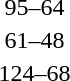<table style="text-align:center">
<tr>
<th width=200></th>
<th width=100></th>
<th width=200></th>
<th></th>
</tr>
<tr>
<td align=right><strong></strong></td>
<td>95–64</td>
<td align=left></td>
</tr>
<tr>
<td align=right><strong></strong></td>
<td>61–48</td>
<td align=left></td>
</tr>
<tr>
<td align=right><strong></strong></td>
<td>124–68</td>
<td align=left></td>
</tr>
</table>
